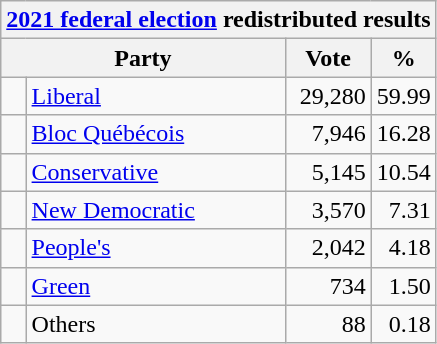<table class="wikitable">
<tr>
<th colspan="4"><a href='#'>2021 federal election</a> redistributed results</th>
</tr>
<tr>
<th bgcolor="#DDDDFF" width="130px" colspan="2">Party</th>
<th bgcolor="#DDDDFF" width="50px">Vote</th>
<th bgcolor="#DDDDFF" width="30px">%</th>
</tr>
<tr>
<td> </td>
<td><a href='#'>Liberal</a></td>
<td align=right>29,280</td>
<td align=right>59.99</td>
</tr>
<tr>
<td> </td>
<td><a href='#'>Bloc Québécois</a></td>
<td align=right>7,946</td>
<td align=right>16.28</td>
</tr>
<tr>
<td> </td>
<td><a href='#'>Conservative</a></td>
<td align=right>5,145</td>
<td align=right>10.54</td>
</tr>
<tr>
<td> </td>
<td><a href='#'>New Democratic</a></td>
<td align=right>3,570</td>
<td align=right>7.31</td>
</tr>
<tr>
<td> </td>
<td><a href='#'>People's</a></td>
<td align=right>2,042</td>
<td align=right>4.18</td>
</tr>
<tr>
<td> </td>
<td><a href='#'>Green</a></td>
<td align=right>734</td>
<td align=right>1.50</td>
</tr>
<tr>
<td> </td>
<td>Others</td>
<td align=right>88</td>
<td align=right>0.18</td>
</tr>
</table>
